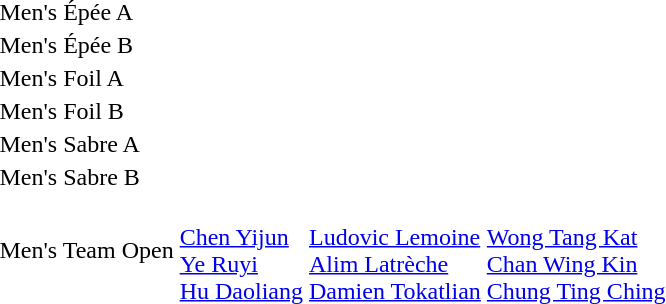<table>
<tr>
<td>Men's Épée A<br></td>
<td></td>
<td></td>
<td></td>
</tr>
<tr>
<td>Men's Épée B<br></td>
<td></td>
<td></td>
<td></td>
</tr>
<tr>
<td>Men's Foil A<br></td>
<td></td>
<td></td>
<td></td>
</tr>
<tr>
<td>Men's Foil B<br></td>
<td></td>
<td></td>
<td></td>
</tr>
<tr>
<td>Men's Sabre A<br></td>
<td></td>
<td></td>
<td></td>
</tr>
<tr>
<td>Men's Sabre B<br></td>
<td></td>
<td></td>
<td></td>
</tr>
<tr>
<td>Men's Team Open<br></td>
<td><br><a href='#'>Chen Yijun</a><br><a href='#'>Ye Ruyi</a><br><a href='#'>Hu Daoliang</a></td>
<td><br><a href='#'>Ludovic Lemoine</a><br><a href='#'>Alim Latrèche</a><br><a href='#'>Damien Tokatlian</a></td>
<td><br><a href='#'>Wong Tang Kat</a><br><a href='#'>Chan Wing Kin</a><br><a href='#'>Chung Ting Ching</a></td>
</tr>
</table>
